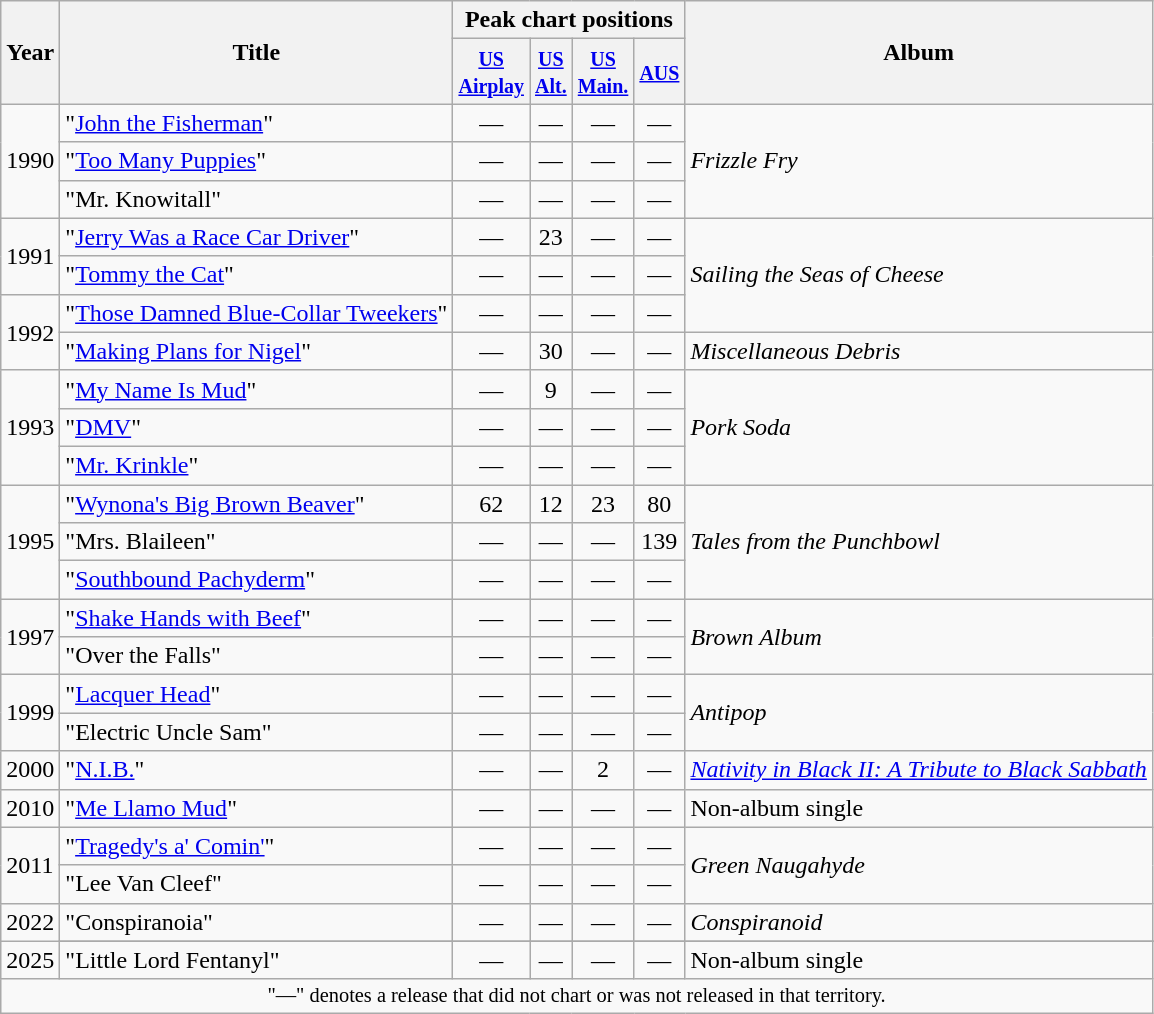<table class="wikitable">
<tr>
<th rowspan="2">Year</th>
<th rowspan="2">Title</th>
<th colspan="4">Peak chart positions</th>
<th rowspan="2">Album</th>
</tr>
<tr>
<th><small><a href='#'>US<br>Airplay</a></small></th>
<th><small><a href='#'>US<br>Alt.</a></small><br></th>
<th><small><a href='#'>US<br>Main.</a></small><br></th>
<th><small><a href='#'>AUS</a></small><br></th>
</tr>
<tr>
<td rowspan="3">1990</td>
<td>"<a href='#'>John the Fisherman</a>"</td>
<td align="center">—</td>
<td align="center">—</td>
<td align="center">—</td>
<td align="center">—</td>
<td rowspan="3"><em>Frizzle Fry</em></td>
</tr>
<tr>
<td>"<a href='#'>Too Many Puppies</a>"</td>
<td align="center">—</td>
<td align="center">—</td>
<td align="center">—</td>
<td align="center">—</td>
</tr>
<tr>
<td>"Mr. Knowitall"</td>
<td align="center">—</td>
<td align="center">—</td>
<td align="center">—</td>
<td align="center">—</td>
</tr>
<tr>
<td rowspan="2">1991</td>
<td>"<a href='#'>Jerry Was a Race Car Driver</a>"</td>
<td align="center">—</td>
<td align="center">23</td>
<td align="center">—</td>
<td align="center">—</td>
<td rowspan="3"><em>Sailing the Seas of Cheese</em></td>
</tr>
<tr>
<td>"<a href='#'>Tommy the Cat</a>"</td>
<td align="center">—</td>
<td align="center">—</td>
<td align="center">—</td>
<td align="center">—</td>
</tr>
<tr>
<td rowspan="2">1992</td>
<td>"<a href='#'>Those Damned Blue-Collar Tweekers</a>"</td>
<td align="center">—</td>
<td align="center">—</td>
<td align="center">—</td>
<td align="center">—</td>
</tr>
<tr>
<td>"<a href='#'>Making Plans for Nigel</a>"</td>
<td align="center">—</td>
<td align="center">30</td>
<td align="center">—</td>
<td align="center">—</td>
<td><em>Miscellaneous Debris</em></td>
</tr>
<tr>
<td rowspan="3">1993</td>
<td>"<a href='#'>My Name Is Mud</a>"</td>
<td align="center">—</td>
<td align="center">9</td>
<td align="center">—</td>
<td align="center">—</td>
<td rowspan="3"><em>Pork Soda</em></td>
</tr>
<tr>
<td>"<a href='#'>DMV</a>"</td>
<td align="center">—</td>
<td align="center">—</td>
<td align="center">—</td>
<td align="center">—</td>
</tr>
<tr>
<td>"<a href='#'>Mr. Krinkle</a>"</td>
<td align="center">—</td>
<td align="center">—</td>
<td align="center">—</td>
<td align="center">—</td>
</tr>
<tr>
<td rowspan="3">1995</td>
<td>"<a href='#'>Wynona's Big Brown Beaver</a>"</td>
<td align="center">62</td>
<td align="center">12</td>
<td align="center">23</td>
<td align="center">80</td>
<td rowspan="3"><em>Tales from the Punchbowl</em></td>
</tr>
<tr>
<td>"Mrs. Blaileen"</td>
<td align="center">—</td>
<td align="center">—</td>
<td align="center">—</td>
<td align="center">139</td>
</tr>
<tr>
<td>"<a href='#'>Southbound Pachyderm</a>"</td>
<td align="center">—</td>
<td align="center">—</td>
<td align="center">—</td>
<td align="center">—</td>
</tr>
<tr>
<td rowspan="2">1997</td>
<td>"<a href='#'>Shake Hands with Beef</a>"</td>
<td align="center">—</td>
<td align="center">—</td>
<td align="center">—</td>
<td align="center">—</td>
<td rowspan="2"><em>Brown Album</em></td>
</tr>
<tr>
<td>"Over the Falls"</td>
<td align="center">—</td>
<td align="center">—</td>
<td align="center">—</td>
<td align="center">—</td>
</tr>
<tr>
<td rowspan="2">1999</td>
<td>"<a href='#'>Lacquer Head</a>"</td>
<td align="center">—</td>
<td align="center">—</td>
<td align="center">—</td>
<td align="center">—</td>
<td rowspan="2"><em>Antipop</em></td>
</tr>
<tr>
<td>"Electric Uncle Sam"</td>
<td align="center">—</td>
<td align="center">—</td>
<td align="center">—</td>
<td align="center">—</td>
</tr>
<tr>
<td>2000</td>
<td>"<a href='#'>N.I.B.</a>" </td>
<td align="center">—</td>
<td align="center">—</td>
<td align="center">2</td>
<td align="center">—</td>
<td><em><a href='#'>Nativity in Black II: A Tribute to Black Sabbath</a></em></td>
</tr>
<tr>
<td>2010</td>
<td>"<a href='#'>Me Llamo Mud</a>"</td>
<td align="center">—</td>
<td align="center">—</td>
<td align="center">—</td>
<td align="center">—</td>
<td>Non-album single</td>
</tr>
<tr>
<td rowspan="2">2011</td>
<td>"<a href='#'>Tragedy's a' Comin'</a>"</td>
<td align="center">—</td>
<td align="center">—</td>
<td align="center">—</td>
<td align="center">—</td>
<td rowspan="2"><em>Green Naugahyde</em></td>
</tr>
<tr>
<td>"Lee Van Cleef"</td>
<td align="center">—</td>
<td align="center">—</td>
<td align="center">—</td>
<td align="center">—</td>
</tr>
<tr>
<td align="center">2022</td>
<td>"Conspiranoia"</td>
<td align="center">—</td>
<td align="center">—</td>
<td align="center">—</td>
<td align="center">—</td>
<td><em>Conspiranoid</em></td>
</tr>
<tr>
<td rowspan="2">2025</td>
</tr>
<tr>
<td>"Little Lord Fentanyl"</td>
<td align="center">—</td>
<td align="center">—</td>
<td align="center">—</td>
<td align="center">—</td>
<td>Non-album single</td>
</tr>
<tr>
<td align="center" colspan="7" style="font-size: 85%">"—" denotes a release that did not chart or was not released in that territory.</td>
</tr>
</table>
